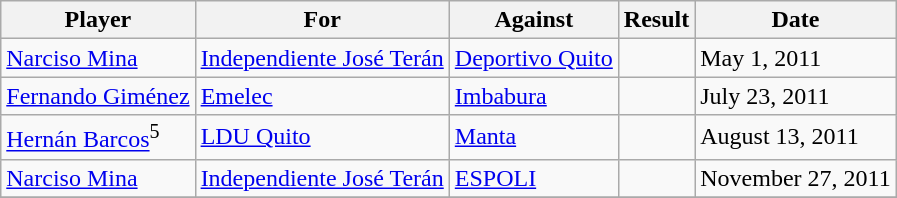<table class="wikitable">
<tr>
<th>Player</th>
<th>For</th>
<th>Against</th>
<th align=center>Result</th>
<th>Date</th>
</tr>
<tr>
<td> <a href='#'>Narciso Mina</a></td>
<td><a href='#'>Independiente José Terán</a></td>
<td><a href='#'>Deportivo Quito</a></td>
<td align=center></td>
<td>May 1, 2011</td>
</tr>
<tr>
<td> <a href='#'>Fernando Giménez</a></td>
<td><a href='#'>Emelec</a></td>
<td><a href='#'>Imbabura</a></td>
<td align=center></td>
<td>July 23, 2011</td>
</tr>
<tr>
<td> <a href='#'>Hernán Barcos</a><sup>5</sup></td>
<td><a href='#'>LDU Quito</a></td>
<td><a href='#'>Manta</a></td>
<td align=center></td>
<td>August 13, 2011</td>
</tr>
<tr>
<td> <a href='#'>Narciso Mina</a></td>
<td><a href='#'>Independiente José Terán</a></td>
<td><a href='#'>ESPOLI</a></td>
<td align=center></td>
<td>November 27, 2011</td>
</tr>
<tr>
</tr>
</table>
